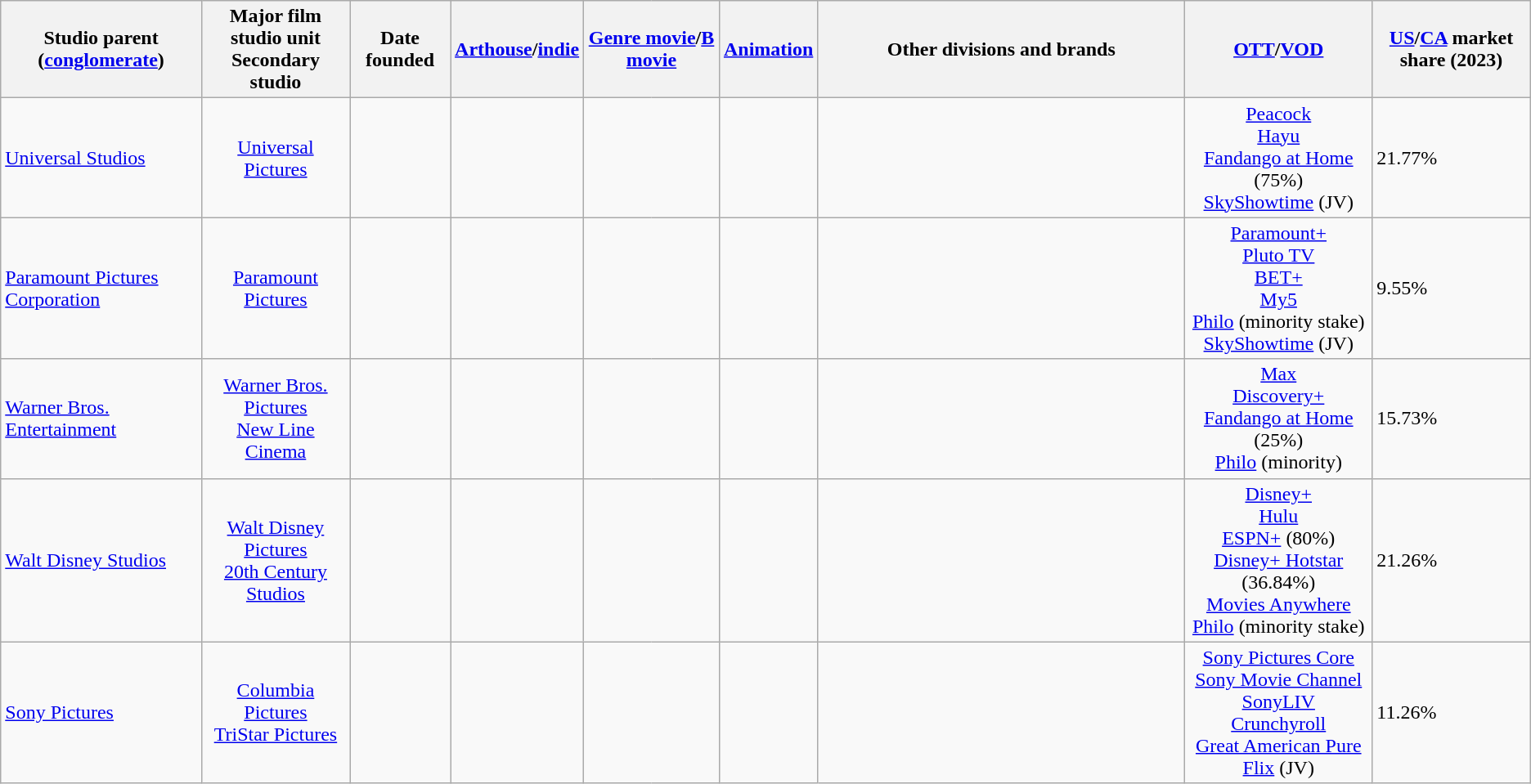<table class="wikitable sortable">
<tr>
<th>Studio parent<br>(<a href='#'>conglomerate</a>)</th>
<th>Major film studio unit<br>Secondary studio</th>
<th>Date founded</th>
<th><a href='#'>Arthouse</a>/<a href='#'>indie</a></th>
<th colspan="2"><a href='#'>Genre movie</a>/<a href='#'>B movie</a></th>
<th><a href='#'>Animation</a></th>
<th colspan="2">Other divisions and brands</th>
<th><a href='#'>OTT</a>/<a href='#'>VOD</a></th>
<th><a href='#'>US</a>/<a href='#'>CA</a> market share (2023)</th>
</tr>
<tr>
<td><a href='#'>Universal Studios</a><br></td>
<td align="center"><a href='#'>Universal Pictures</a></td>
<td align="center"></td>
<td></td>
<td colspan="2"></td>
<td></td>
<td style='border-style: solid none solid solid;' width="12%"></td>
<td style='border-style: solid solid solid none;' width="12%"></td>
<td align="center"><a href='#'>Peacock</a><br><a href='#'>Hayu</a><br><a href='#'>Fandango at Home</a> (75%)<br><a href='#'>SkyShowtime</a> (JV)</td>
<td>21.77%</td>
</tr>
<tr>
<td><a href='#'>Paramount Pictures Corporation</a><br></td>
<td align="center"><a href='#'>Paramount Pictures</a></td>
<td align="center"></td>
<td></td>
<td style='border-style: solid none solid solid; padding-right: 0.1em;'></td>
<td style='border-style: solid solid solid none; padding-left: 0.1em;'></td>
<td></td>
<td style='border-style: solid none solid solid;'></td>
<td style='border-style: solid solid solid none;'></td>
<td align="center"><a href='#'>Paramount+</a><br><a href='#'>Pluto TV</a><br><a href='#'>BET+</a><br><a href='#'>My5</a><br><a href='#'>Philo</a> (minority stake)<br><a href='#'>SkyShowtime</a> (JV)</td>
<td>9.55%</td>
</tr>
<tr>
<td><a href='#'>Warner Bros. Entertainment</a><br></td>
<td align="center"><a href='#'>Warner Bros. Pictures</a><br><a href='#'>New Line Cinema</a></td>
<td align="center"><br></td>
<td></td>
<td style='border-style: solid none solid solid; padding-right: 0.1em;'></td>
<td style='border-style: solid solid solid none; padding-left: 0.1em;'></td>
<td></td>
<td style="border-style: solid none solid solid;"></td>
<td style="border-style: solid solid solid none;"></td>
<td align="center"><a href='#'>Max</a><br><a href='#'>Discovery+</a><br><a href='#'>Fandango at Home</a> (25%)<br><a href='#'>Philo</a> (minority)</td>
<td>15.73%</td>
</tr>
<tr>
<td><a href='#'>Walt Disney Studios</a><br></td>
<td align="center"><a href='#'>Walt Disney Pictures</a><br><a href='#'>20th Century Studios</a></td>
<td align="center"><br></td>
<td style="border-style: solid none solid solid;"></td>
<td style='border-style: solid none solid solid; padding-right: 0.1em;'></td>
<td style='border-style: solid solid solid none; padding-left: 0.1em;'></td>
<td></td>
<td style="border-style: solid none solid solid;"></td>
<td style="border-style: solid solid solid none;"></td>
<td align="center"><a href='#'>Disney+</a><br><a href='#'>Hulu</a><br><a href='#'>ESPN+</a> (80%)<br><a href='#'>Disney+ Hotstar</a> (36.84%)<br><a href='#'>Movies Anywhere</a><br><a href='#'>Philo</a> (minority stake)</td>
<td>21.26%</td>
</tr>
<tr>
<td><a href='#'>Sony Pictures</a><br></td>
<td align="center"><a href='#'>Columbia Pictures</a><br><a href='#'>TriStar Pictures</a></td>
<td align="center"><br></td>
<td></td>
<td colspan="2"></td>
<td style="border-style: solid none solid solid;"></td>
<td style="border-style: solid none solid solid;"></td>
<td style="border-style: solid solid solid none;"></td>
<td align="center"><a href='#'>Sony Pictures Core</a><br><a href='#'>Sony Movie Channel</a><br><a href='#'>SonyLIV</a><br><a href='#'>Crunchyroll</a><br><a href='#'>Great American Pure Flix</a> (JV)</td>
<td>11.26%</td>
</tr>
</table>
